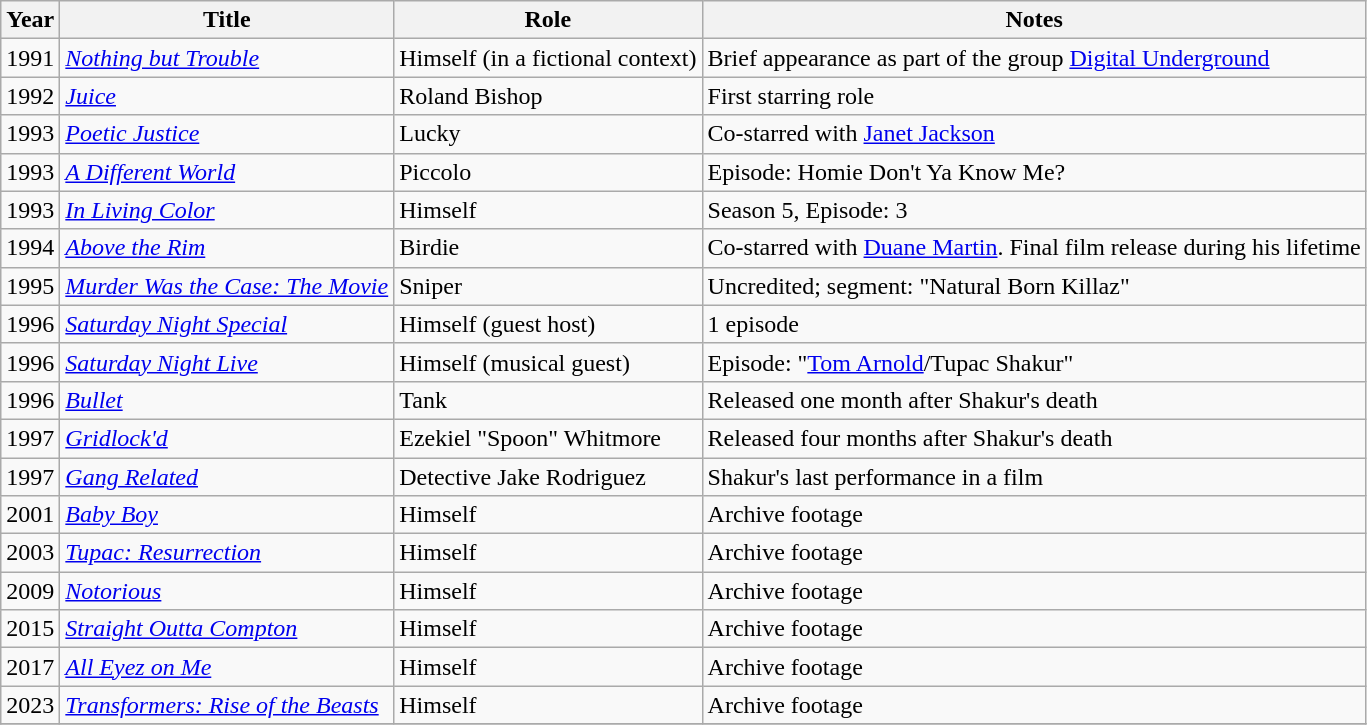<table class="wikitable">
<tr>
<th>Year</th>
<th>Title</th>
<th>Role</th>
<th>Notes</th>
</tr>
<tr>
<td>1991</td>
<td><em><a href='#'>Nothing but Trouble</a></em></td>
<td>Himself (in a fictional context)</td>
<td>Brief appearance as part of the group <a href='#'>Digital Underground</a></td>
</tr>
<tr>
<td>1992</td>
<td><em><a href='#'>Juice</a></em></td>
<td>Roland Bishop</td>
<td>First starring role</td>
</tr>
<tr>
<td>1993</td>
<td><em><a href='#'>Poetic Justice</a></em></td>
<td>Lucky</td>
<td>Co-starred with <a href='#'>Janet Jackson</a></td>
</tr>
<tr>
<td>1993</td>
<td><em><a href='#'>A Different World</a></em></td>
<td>Piccolo</td>
<td>Episode: Homie Don't Ya Know Me?</td>
</tr>
<tr>
<td>1993</td>
<td><em><a href='#'>In Living Color</a></em></td>
<td>Himself</td>
<td>Season 5, Episode: 3</td>
</tr>
<tr>
<td>1994</td>
<td><em><a href='#'>Above the Rim</a></em></td>
<td>Birdie</td>
<td>Co-starred with <a href='#'>Duane Martin</a>. Final film release during his lifetime</td>
</tr>
<tr>
<td>1995</td>
<td><em><a href='#'>Murder Was the Case: The Movie</a></em></td>
<td>Sniper</td>
<td>Uncredited; segment: "Natural Born Killaz"</td>
</tr>
<tr>
<td>1996</td>
<td><em><a href='#'>Saturday Night Special</a></em></td>
<td>Himself (guest host)</td>
<td>1 episode</td>
</tr>
<tr>
<td>1996</td>
<td><em><a href='#'>Saturday Night Live</a></em></td>
<td>Himself (musical guest)</td>
<td>Episode: "<a href='#'>Tom Arnold</a>/Tupac Shakur"</td>
</tr>
<tr>
<td>1996</td>
<td><em><a href='#'>Bullet</a></em></td>
<td>Tank</td>
<td>Released one month after Shakur's death</td>
</tr>
<tr>
<td>1997</td>
<td><em><a href='#'>Gridlock'd</a></em></td>
<td>Ezekiel "Spoon" Whitmore</td>
<td>Released four months after Shakur's death</td>
</tr>
<tr>
<td>1997</td>
<td><em><a href='#'>Gang Related</a></em></td>
<td>Detective Jake Rodriguez</td>
<td>Shakur's last performance in a film</td>
</tr>
<tr>
<td>2001</td>
<td><em><a href='#'>Baby Boy</a></em></td>
<td>Himself</td>
<td>Archive footage</td>
</tr>
<tr>
<td>2003</td>
<td><em><a href='#'>Tupac: Resurrection</a></em></td>
<td>Himself</td>
<td>Archive footage</td>
</tr>
<tr>
<td>2009</td>
<td><em><a href='#'>Notorious</a></em></td>
<td>Himself</td>
<td>Archive footage</td>
</tr>
<tr>
<td>2015</td>
<td><em><a href='#'>Straight Outta Compton</a></em></td>
<td>Himself</td>
<td>Archive footage</td>
</tr>
<tr>
<td>2017</td>
<td><em><a href='#'>All Eyez on Me</a></em></td>
<td>Himself</td>
<td>Archive footage</td>
</tr>
<tr>
<td>2023</td>
<td><em><a href='#'>Transformers: Rise of the Beasts</a></em></td>
<td>Himself</td>
<td>Archive footage</td>
</tr>
<tr>
</tr>
</table>
